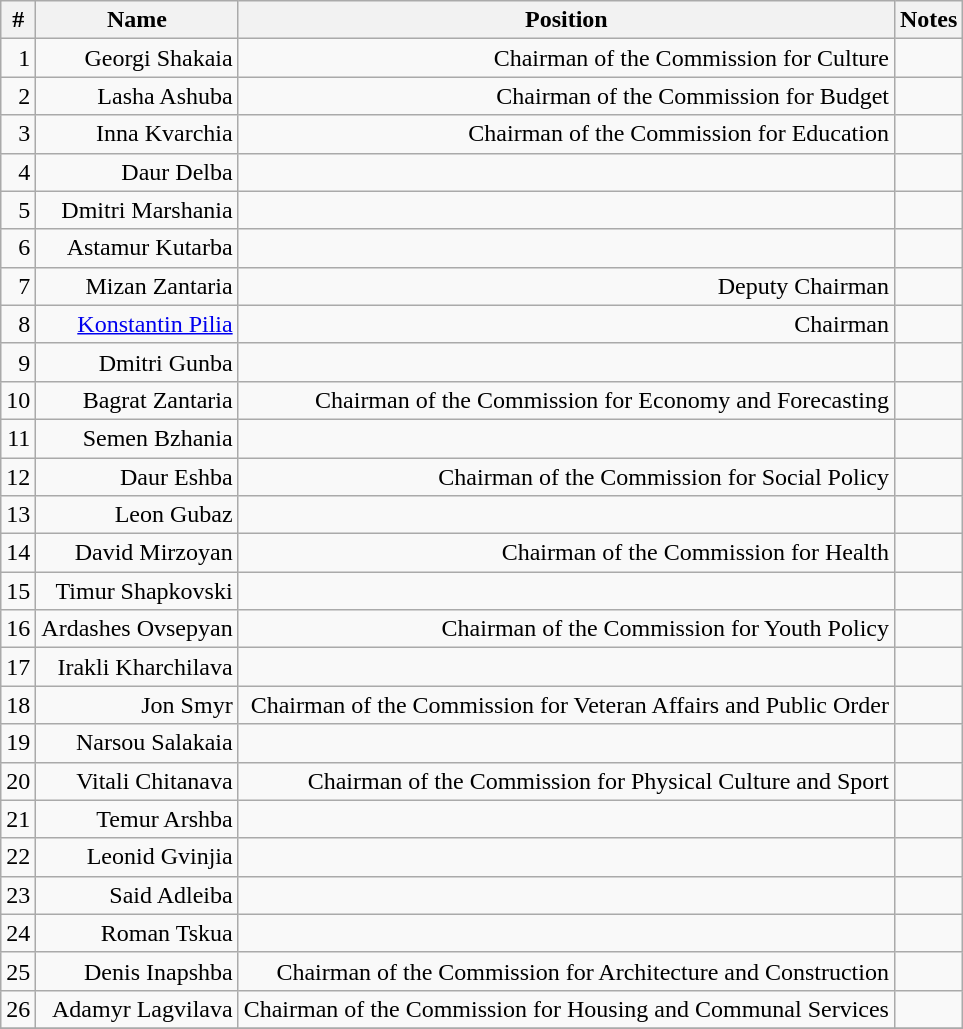<table class="wikitable" style="text-align:right">
<tr>
<th>#</th>
<th>Name</th>
<th>Position</th>
<th>Notes</th>
</tr>
<tr>
<td>1</td>
<td>Georgi Shakaia</td>
<td>Chairman of the Commission for Culture</td>
<td></td>
</tr>
<tr>
<td>2</td>
<td>Lasha Ashuba</td>
<td>Chairman of the Commission for Budget</td>
<td></td>
</tr>
<tr>
<td>3</td>
<td>Inna Kvarchia</td>
<td>Chairman of the Commission for Education</td>
<td></td>
</tr>
<tr>
<td>4</td>
<td>Daur Delba</td>
<td></td>
<td></td>
</tr>
<tr>
<td>5</td>
<td>Dmitri Marshania</td>
<td></td>
<td></td>
</tr>
<tr>
<td>6</td>
<td>Astamur Kutarba</td>
<td></td>
<td></td>
</tr>
<tr>
<td>7</td>
<td>Mizan Zantaria</td>
<td>Deputy Chairman</td>
<td></td>
</tr>
<tr>
<td>8</td>
<td><a href='#'>Konstantin Pilia</a></td>
<td>Chairman</td>
<td></td>
</tr>
<tr>
<td>9</td>
<td>Dmitri Gunba</td>
<td></td>
<td></td>
</tr>
<tr>
<td>10</td>
<td>Bagrat Zantaria</td>
<td>Chairman of the Commission for Economy and Forecasting</td>
<td></td>
</tr>
<tr>
<td>11</td>
<td>Semen Bzhania</td>
<td></td>
<td></td>
</tr>
<tr>
<td>12</td>
<td>Daur Eshba</td>
<td>Chairman of the Commission for Social Policy</td>
<td></td>
</tr>
<tr>
<td>13</td>
<td>Leon Gubaz</td>
<td></td>
<td></td>
</tr>
<tr>
<td>14</td>
<td>David Mirzoyan</td>
<td>Chairman of the Commission for Health</td>
<td></td>
</tr>
<tr>
<td>15</td>
<td>Timur Shapkovski</td>
<td></td>
<td></td>
</tr>
<tr>
<td>16</td>
<td>Ardashes Ovsepyan</td>
<td>Chairman of the Commission for Youth Policy</td>
<td></td>
</tr>
<tr>
<td>17</td>
<td>Irakli Kharchilava</td>
<td></td>
<td></td>
</tr>
<tr>
<td>18</td>
<td>Jon Smyr</td>
<td>Chairman of the Commission for Veteran Affairs and Public Order</td>
<td></td>
</tr>
<tr>
<td>19</td>
<td>Narsou Salakaia</td>
<td></td>
<td></td>
</tr>
<tr>
<td>20</td>
<td>Vitali Chitanava</td>
<td>Chairman of the Commission for Physical Culture and Sport</td>
<td></td>
</tr>
<tr>
<td>21</td>
<td>Temur Arshba</td>
<td></td>
<td></td>
</tr>
<tr>
<td>22</td>
<td>Leonid Gvinjia</td>
<td></td>
<td></td>
</tr>
<tr>
<td>23</td>
<td>Said Adleiba</td>
<td></td>
<td></td>
</tr>
<tr>
<td>24</td>
<td>Roman Tskua</td>
<td></td>
<td></td>
</tr>
<tr>
<td>25</td>
<td>Denis Inapshba</td>
<td>Chairman of the Commission for Architecture and Construction</td>
<td></td>
</tr>
<tr>
<td>26</td>
<td>Adamyr Lagvilava</td>
<td>Chairman of the Commission for Housing and Communal Services</td>
<td></td>
</tr>
<tr>
</tr>
</table>
